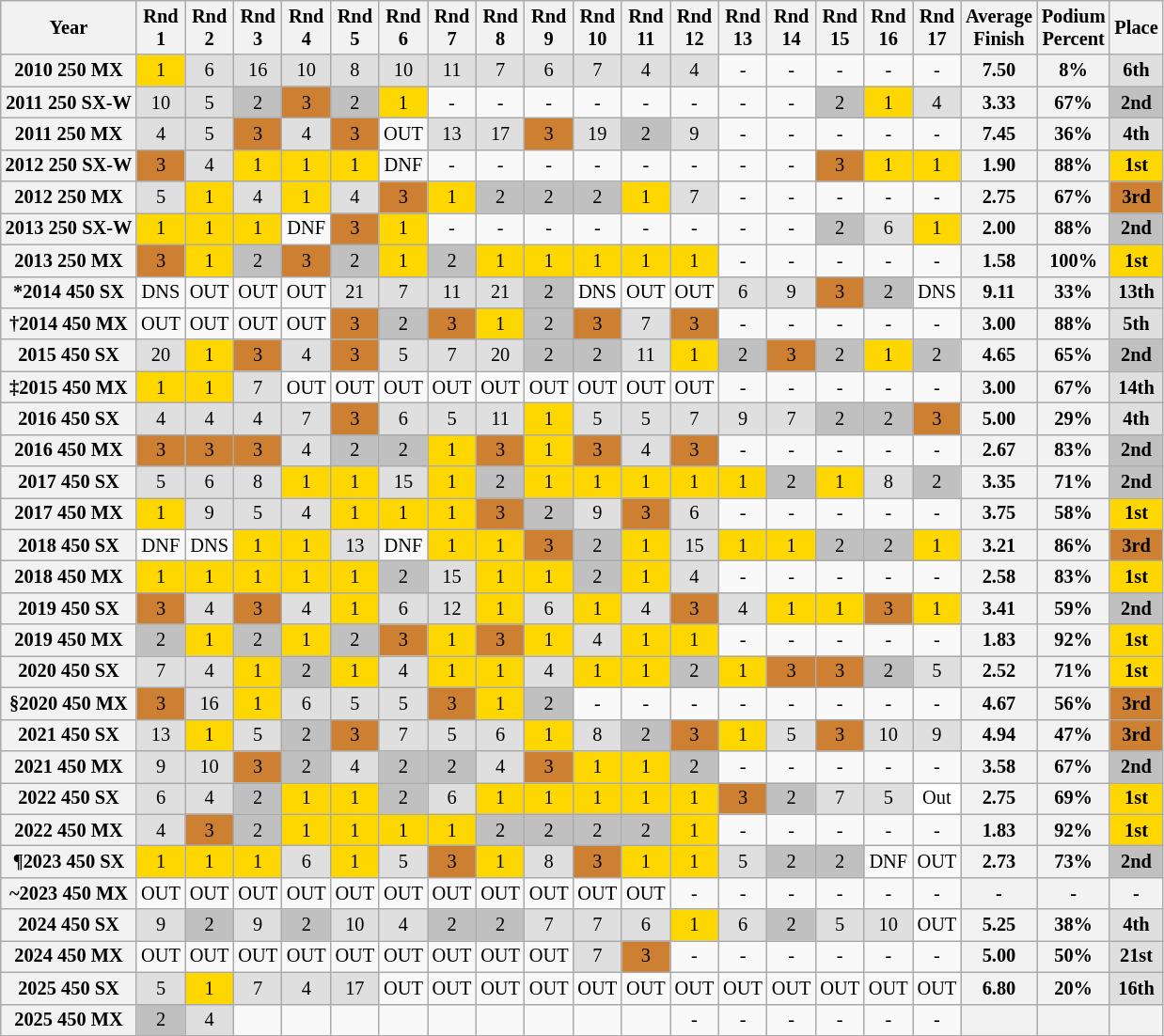<table class="wikitable" style="font-size: 85%; text-align:center">
<tr valign="top">
<th valign="middle">Year</th>
<th>Rnd<br>1</th>
<th>Rnd<br>2</th>
<th>Rnd<br>3</th>
<th>Rnd<br>4</th>
<th>Rnd<br>5</th>
<th>Rnd<br>6</th>
<th>Rnd<br>7</th>
<th>Rnd<br>8</th>
<th>Rnd<br>9</th>
<th>Rnd<br>10</th>
<th>Rnd<br>11</th>
<th>Rnd<br>12</th>
<th>Rnd<br>13</th>
<th>Rnd<br>14</th>
<th>Rnd<br>15</th>
<th>Rnd<br>16</th>
<th>Rnd<br>17</th>
<th valign="middle">Average<br>Finish</th>
<th valign="middle">Podium<br>Percent</th>
<th valign="middle">Place</th>
</tr>
<tr>
<th>2010 250 MX</th>
<td style="background:gold;">1</td>
<td style="background:#dfdfdf;">6</td>
<td style="background:#dfdfdf;">16</td>
<td style="background:#dfdfdf;">10</td>
<td style="background:#dfdfdf;">8</td>
<td style="background:#dfdfdf;">10</td>
<td style="background:#dfdfdf;">11</td>
<td style="background:#dfdfdf;">7</td>
<td style="background:#dfdfdf;">6</td>
<td style="background:#dfdfdf;">7</td>
<td style="background:#dfdfdf;">4</td>
<td style="background:#dfdfdf;">4</td>
<td>-</td>
<td>-</td>
<td>-</td>
<td>-</td>
<td>-</td>
<th>7.50</th>
<th>8%</th>
<th style="background:#dfdfdf;">6th</th>
</tr>
<tr>
<th>2011 250 SX-W</th>
<td style="background:#dfdfdf;">10</td>
<td style="background:#dfdfdf;">5</td>
<td style="background:silver;">2</td>
<td style="background:#cd7f32;">3</td>
<td style="background:silver;">2</td>
<td style="background:gold;">1</td>
<td>-</td>
<td>-</td>
<td>-</td>
<td>-</td>
<td>-</td>
<td>-</td>
<td>-</td>
<td>-</td>
<td style="background:silver;">2</td>
<td style="background:gold;">1</td>
<td style="background:#dfdfdf;">4</td>
<th>3.33</th>
<th>67%</th>
<th style="background:silver;">2nd</th>
</tr>
<tr>
<th>2011 250 MX</th>
<td style="background:#dfdfdf;">4 </td>
<td style="background:#dfdfdf;">5</td>
<td style="background:#cd7f32;">3 </td>
<td style="background:#dfdfdf;">4 </td>
<td style="background:#cd7f32;">3 </td>
<td>OUT</td>
<td style="background:#dfdfdf;">13 </td>
<td style="background:#dfdfdf;">17 </td>
<td style="background:#cd7f32;">3</td>
<td style="background:#dfdfdf;">19 </td>
<td style="background:silver;">2</td>
<td style="background:#dfdfdf;">9 </td>
<td>-</td>
<td>-</td>
<td>-</td>
<td>-</td>
<td>-</td>
<th>7.45</th>
<th>36%</th>
<th style="background:#dfdfdf;">4th</th>
</tr>
<tr>
<th>2012 250 SX-W</th>
<td style="background:#cd7f32;">3</td>
<td style="background:#dfdfdf;">4</td>
<td style="background:gold;">1</td>
<td style="background:gold;">1</td>
<td style="background:gold;">1</td>
<td>DNF</td>
<td>-</td>
<td>-</td>
<td>-</td>
<td>-</td>
<td>-</td>
<td>-</td>
<td>-</td>
<td>-</td>
<td style="background:#cd7f32;">3</td>
<td style="background:gold;">1</td>
<td style="background:gold;">1 </td>
<th>1.90</th>
<th>88%</th>
<th style="background:gold;">1st</th>
</tr>
<tr>
<th>2012 250 MX</th>
<td style="background:#dfdfdf;">5</td>
<td style="background:gold;">1</td>
<td style="background:#dfdfdf;">4</td>
<td style="background:gold;">1</td>
<td style="background:#dfdfdf;">4</td>
<td style="background:#cd7f32;">3</td>
<td style="background:gold;">1</td>
<td style="background:silver;">2</td>
<td style="background:silver;">2</td>
<td style="background:silver;">2</td>
<td style="background:gold;">1</td>
<td style="background:#dfdfdf;">7</td>
<td>-</td>
<td>-</td>
<td>-</td>
<td>-</td>
<td>-</td>
<th>2.75</th>
<th>67%</th>
<th style="background:#cd7f32;">3rd</th>
</tr>
<tr>
<th>2013 250 SX-W</th>
<td style="background:gold;">1</td>
<td style="background:gold;">1</td>
<td style="background:gold;">1</td>
<td>DNF</td>
<td style="background:#cd7f32;">3</td>
<td style="background:gold;">1</td>
<td>-</td>
<td>-</td>
<td>-</td>
<td>-</td>
<td>-</td>
<td>-</td>
<td>-</td>
<td>-</td>
<td style="background:silver;">2</td>
<td style="background:#dfdfdf;">6</td>
<td style="background:gold;">1 </td>
<th>2.00</th>
<th>88%</th>
<th style="background:silver;">2nd</th>
</tr>
<tr>
<th>2013 250 MX</th>
<td style="background:#cd7f32;">3 </td>
<td style="background:gold;">1</td>
<td style="background:silver;">2</td>
<td style="background:#cd7f32;">3</td>
<td style="background:silver;">2</td>
<td style="background:gold;">1</td>
<td style="background:silver;">2</td>
<td style="background:gold;">1</td>
<td style="background:gold;">1</td>
<td style="background:gold;">1</td>
<td style="background:gold;">1</td>
<td style="background:gold;">1</td>
<td>-</td>
<td>-</td>
<td>-</td>
<td>-</td>
<td>-</td>
<th>1.58</th>
<th>100%</th>
<th style="background:gold;">1st</th>
</tr>
<tr>
<th>*2014 450 SX</th>
<td>DNS</td>
<td>OUT</td>
<td>OUT</td>
<td>OUT</td>
<td style="background:#dfdfdf;">21</td>
<td style="background:#dfdfdf;">7</td>
<td style="background:#dfdfdf;">11</td>
<td style="background:#dfdfdf;">21</td>
<td style="background:silver;">2</td>
<td>DNS</td>
<td>OUT</td>
<td>OUT</td>
<td style="background:#dfdfdf;">6</td>
<td style="background:#dfdfdf;">9</td>
<td style="background:#cd7f32;">3</td>
<td style="background:silver;">2</td>
<td>DNS</td>
<th>9.11</th>
<th>33%</th>
<th style="background:#dfdfdf;">13th</th>
</tr>
<tr>
<th>†2014 450 MX</th>
<td>OUT</td>
<td>OUT</td>
<td>OUT</td>
<td>OUT</td>
<td style="background:#cd7f32;">3</td>
<td style="background:silver;">2</td>
<td style="background:#cd7f32;">3</td>
<td style="background:gold;">1</td>
<td style="background:silver;">2</td>
<td style="background:#cd7f32;">3</td>
<td style="background:#dfdfdf;">7</td>
<td style="background:#cd7f32;">3</td>
<td>-</td>
<td>-</td>
<td>-</td>
<td>-</td>
<td>-</td>
<th>3.00</th>
<th>88%</th>
<th style="background:#dfdfdf;">5th</th>
</tr>
<tr>
<th>2015 450 SX</th>
<td style="background:#dfdfdf;">20</td>
<td style="background:gold;">1</td>
<td style="background:#cd7f32;">3</td>
<td style="background:#dfdfdf;">4</td>
<td style="background:#cd7f32;">3</td>
<td style="background:#dfdfdf;">5</td>
<td style="background:#dfdfdf;">7</td>
<td style="background:#dfdfdf;">20</td>
<td style="background:silver;">2</td>
<td style="background:silver;">2</td>
<td style="background:#dfdfdf;">11</td>
<td style="background:gold;">1</td>
<td style="background:silver;">2</td>
<td style="background:#cd7f32;">3</td>
<td style="background:silver;">2</td>
<td style="background:gold;">1</td>
<td style="background:silver;">2</td>
<th>4.65</th>
<th>65%</th>
<th style="background:silver;">2nd</th>
</tr>
<tr>
<th>‡2015 450 MX</th>
<td style="background:gold;">1</td>
<td style="background:gold;">1</td>
<td style="background:#dfdfdf;">7</td>
<td>OUT</td>
<td>OUT</td>
<td>OUT</td>
<td>OUT</td>
<td>OUT</td>
<td>OUT</td>
<td>OUT</td>
<td>OUT</td>
<td>OUT</td>
<td>-</td>
<td>-</td>
<td>-</td>
<td>-</td>
<td>-</td>
<th>3.00</th>
<th>67%</th>
<th style="background:#dfdfdf;">14th</th>
</tr>
<tr>
<th>2016 450 SX</th>
<td style="background:#dfdfdf;">4</td>
<td style="background:#dfdfdf;">4</td>
<td style="background:#dfdfdf;">4</td>
<td style="background:#dfdfdf;">7</td>
<td style="background:#cd7f32;">3</td>
<td style="background:#dfdfdf;">6</td>
<td style="background:#dfdfdf;">5</td>
<td style="background:#dfdfdf;">11</td>
<td style="background:gold;">1</td>
<td style="background:#dfdfdf;">5</td>
<td style="background:#dfdfdf;">5</td>
<td style="background:#dfdfdf;">7</td>
<td style="background:#dfdfdf;">9</td>
<td style="background:#dfdfdf;">7</td>
<td style="background:silver;">2</td>
<td style="background:silver;">2</td>
<td style="background:#cd7f32;">3</td>
<th>5.00</th>
<th>29%</th>
<th style="background:#dfdfdf;">4th</th>
</tr>
<tr>
<th>2016 450 MX</th>
<td style="background:#cd7f32;">3</td>
<td style="background:#cd7f32;">3</td>
<td style="background:#cd7f32;">3</td>
<td style="background:#dfdfdf;">4</td>
<td style="background:silver;">2</td>
<td style="background:silver;">2</td>
<td style="background:gold;">1</td>
<td style="background:#cd7f32;">3</td>
<td style="background:gold;">1</td>
<td style="background:#cd7f32;">3</td>
<td style="background:#dfdfdf;">4</td>
<td style="background:#cd7f32;">3</td>
<td>-</td>
<td>-</td>
<td>-</td>
<td>-</td>
<td>-</td>
<th>2.67</th>
<th>83%</th>
<th style="background:silver;">2nd</th>
</tr>
<tr>
<th>2017 450 SX</th>
<td style="background:#dfdfdf;">5</td>
<td style="background:#dfdfdf;">6</td>
<td style="background:#dfdfdf;">8</td>
<td style="background:gold;">1</td>
<td style="background:gold;">1</td>
<td style="background:#dfdfdf;">15</td>
<td style="background:gold;">1</td>
<td style="background:silver;">2</td>
<td style="background:gold;">1</td>
<td style="background:gold;">1</td>
<td style="background:gold;">1</td>
<td style="background:gold;">1</td>
<td style="background:gold;">1</td>
<td style="background:silver;">2</td>
<td style="background:gold;">1</td>
<td style="background:#dfdfdf;">8</td>
<td style="background:silver;">2</td>
<th>3.35</th>
<th>71%</th>
<th style="background:silver;">2nd</th>
</tr>
<tr>
<th>2017 450 MX</th>
<td style="background:gold;">1</td>
<td style="background:#dfdfdf;">9</td>
<td style="background:#dfdfdf;">5</td>
<td style="background:#dfdfdf;">4</td>
<td style="background:gold;">1</td>
<td style="background:gold;">1</td>
<td style="background:gold;">1</td>
<td style="background:#cd7f32;">3</td>
<td style="background:silver;">2</td>
<td style="background:#dfdfdf;">9</td>
<td style="background:#cd7f32;">3</td>
<td style="background:#dfdfdf;">6</td>
<td>-</td>
<td>-</td>
<td>-</td>
<td>-</td>
<td>-</td>
<th>3.75</th>
<th>58%</th>
<th style="background:gold;">1st</th>
</tr>
<tr>
<th>2018 450 SX</th>
<td>DNF</td>
<td>DNS</td>
<td style="background:gold;">1</td>
<td style="background:gold;">1</td>
<td style="background:#dfdfdf;">13</td>
<td>DNF</td>
<td style="background:gold;">1</td>
<td style="background:gold;">1</td>
<td style="background:#cd7f32;">3</td>
<td style="background:silver;">2</td>
<td style="background:gold;">1</td>
<td style="background:#dfdfdf;">15</td>
<td style="background:gold;">1</td>
<td style="background:gold;">1</td>
<td style="background:silver;">2</td>
<td style="background:silver;">2</td>
<td style="background:gold;">1</td>
<th>3.21</th>
<th>86%</th>
<th style="background:#cd7f32;">3rd</th>
</tr>
<tr>
<th>2018 450 MX</th>
<td style="background:gold;">1</td>
<td style="background:gold;">1</td>
<td style="background:gold;">1</td>
<td style="background:gold;">1</td>
<td style="background:gold;">1</td>
<td style="background:silver;">2</td>
<td style="background:#dfdfdf;">15</td>
<td style="background:gold;">1</td>
<td style="background:gold;">1</td>
<td style="background:silver;">2</td>
<td style="background:gold;">1</td>
<td style="background:#dfdfdf;">4</td>
<td>-</td>
<td>-</td>
<td>-</td>
<td>-</td>
<td>-</td>
<th>2.58</th>
<th>83%</th>
<th style="background:gold;">1st</th>
</tr>
<tr>
<th>2019 450 SX</th>
<td style="background:#cd7f32;">3</td>
<td style="background:#dfdfdf;">4</td>
<td style="background:#cd7f32;">3</td>
<td style="background:#dfdfdf;">4</td>
<td style="background:gold;">1</td>
<td style="background:#dfdfdf;">6</td>
<td style="background:#dfdfdf;">12</td>
<td style="background:gold;">1</td>
<td style="background:#dfdfdf;">6</td>
<td style="background:gold;">1</td>
<td style="background:#dfdfdf;">4</td>
<td style="background:#cd7f32;">3</td>
<td style="background:#dfdfdf;">4</td>
<td style="background:gold;">1</td>
<td style="background:gold;">1</td>
<td style="background:#cd7f32;">3</td>
<td style="background:gold;">1</td>
<th>3.41</th>
<th>59%</th>
<th style="background:silver;">2nd</th>
</tr>
<tr>
<th>2019 450 MX</th>
<td style="background:silver;">2</td>
<td style="background:gold;">1</td>
<td style="background:silver;">2</td>
<td style="background:gold;">1</td>
<td style="background:silver;">2</td>
<td style="background:#cd7f32;">3</td>
<td style="background:gold;">1</td>
<td style="background:#cd7f32;">3</td>
<td style="background:gold;">1</td>
<td style="background:#dfdfdf;">4</td>
<td style="background:gold;">1</td>
<td style="background:gold;">1</td>
<td>-</td>
<td>-</td>
<td>-</td>
<td>-</td>
<td>-</td>
<th>1.83</th>
<th>92%</th>
<th style="background:gold;">1st</th>
</tr>
<tr>
<th>2020 450 SX</th>
<td style="background:#dfdfdf;">7</td>
<td style="background:#dfdfdf;">4</td>
<td style="background:gold;">1</td>
<td style="background:silver;">2</td>
<td style="background:gold;">1</td>
<td style="background:#dfdfdf;">4</td>
<td style="background:gold;">1</td>
<td style="background:gold;">1</td>
<td style="background:#dfdfdf;">4</td>
<td style="background:gold;">1</td>
<td style="background:gold;">1</td>
<td style="background:silver;">2</td>
<td style="background:gold;">1</td>
<td style="background:#cd7f32;">3</td>
<td style="background:#cd7f32;">3</td>
<td style="background:silver;">2</td>
<td style="background:#dfdfdf;">5</td>
<th>2.52</th>
<th>71%</th>
<th style="background:gold;">1st</th>
</tr>
<tr>
<th>§2020 450 MX</th>
<td style="background:#cd7f32;">3</td>
<td style="background:#dfdfdf;">16</td>
<td style="background:gold;">1</td>
<td style="background:#dfdfdf;">6</td>
<td style="background:#dfdfdf;">5</td>
<td style="background:#dfdfdf;">5</td>
<td style="background:#cd7f32;">3</td>
<td style="background:gold;">1</td>
<td style="background:silver;">2</td>
<td>-</td>
<td>-</td>
<td>-</td>
<td>-</td>
<td>-</td>
<td>-</td>
<td>-</td>
<td>-</td>
<th>4.67</th>
<th>56%</th>
<th style="background:#cd7f32;">3rd</th>
</tr>
<tr>
<th>2021 450 SX</th>
<td style="background:#dfdfdf;">13 </td>
<td style="background:gold;">1 </td>
<td style="background:#dfdfdf;">5 </td>
<td style="background:silver;">2 </td>
<td style="background:#cd7f32;">3 </td>
<td style="background:#dfdfdf;">7 </td>
<td style="background:#dfdfdf;">5 </td>
<td style="background:#dfdfdf;">6 </td>
<td style="background:gold;">1 </td>
<td style="background:#dfdfdf;">8 </td>
<td style="background:silver;">2 </td>
<td style="background:#cd7f32;">3 </td>
<td style="background:gold;">1 </td>
<td style="background:#dfdfdf;">5 </td>
<td style="background:#cd7f32;">3 </td>
<td style="background:#dfdfdf;">10 </td>
<td style="background:#dfdfdf;">9 </td>
<th>4.94</th>
<th>47%</th>
<th style="background:#cd7f32;">3rd</th>
</tr>
<tr>
<th>2021 450 MX</th>
<td style="background:#dfdfdf;">9</td>
<td style="background:#dfdfdf;">10</td>
<td style="background:#cd7f32;">3</td>
<td style="background:silver;">2</td>
<td style="background:#dfdfdf;">4</td>
<td style="background:silver;">2</td>
<td style="background:silver;">2</td>
<td style="background:#dfdfdf;">4</td>
<td style="background:#cd7f32;">3</td>
<td style="background:gold;">1</td>
<td style="background:gold;">1</td>
<td style="background:silver;">2</td>
<td>-</td>
<td>-</td>
<td>-</td>
<td>-</td>
<td>-</td>
<th>3.58</th>
<th>67%</th>
<th style="background:silver;">2nd</th>
</tr>
<tr>
<th>2022 450 SX</th>
<td style="background:#dfdfdf;">6</td>
<td style="background:#dfdfdf;">4</td>
<td style="background:silver;">2</td>
<td style="background:gold;">1</td>
<td style="background:gold;">1</td>
<td style="background:silver;">2</td>
<td style="background:#dfdfdf;">6</td>
<td style="background:gold;">1</td>
<td style="background:gold;">1</td>
<td style="background:gold;">1</td>
<td style="background:gold;">1</td>
<td style="background:gold;">1</td>
<td style="background:#cd7f32;">3</td>
<td style="background:silver;">2</td>
<td style="background:#dfdfdf;">7</td>
<td style="background:#dfdfdf;">5</td>
<td style="background:#ffffff;">Out</td>
<th>2.75</th>
<th>69%</th>
<th style="background:gold;">1st</th>
</tr>
<tr>
<th>2022 450 MX</th>
<td style="background:#dfdfdf;">4</td>
<td style="background:#cd7f32;">3</td>
<td style="background:silver;">2</td>
<td style="background:gold;">1</td>
<td style="background:gold;">1</td>
<td style="background:gold;">1</td>
<td style="background:gold;">1</td>
<td style="background:silver;">2</td>
<td style="background:silver;">2</td>
<td style="background:silver;">2</td>
<td style="background:silver;">2</td>
<td style="background:gold;">1</td>
<td>-</td>
<td>-</td>
<td>-</td>
<td>-</td>
<td>-</td>
<th>1.83</th>
<th>92%</th>
<th style="background:gold;">1st</th>
</tr>
<tr>
<th>¶2023 450 SX</th>
<td style="background:gold;">1</td>
<td style="background:gold;">1</td>
<td style="background:gold;">1</td>
<td style="background:#dfdfdf;">6</td>
<td style="background:gold;">1</td>
<td style="background:#dfdfdf;">5</td>
<td style="background:#cd7f32;">3</td>
<td style="background:gold;">1</td>
<td style="background:#dfdfdf;">8</td>
<td style="background:#cd7f32;">3</td>
<td style="background:gold;">1</td>
<td style="background:gold;">1</td>
<td style="background:#dfdfdf;">5</td>
<td style="background:silver;">2</td>
<td style="background:silver;">2</td>
<td>DNF</td>
<td>OUT</td>
<th>2.73</th>
<th>73%</th>
<th style="background:silver;">2nd</th>
</tr>
<tr>
<th>~2023 450 MX</th>
<td>OUT</td>
<td>OUT</td>
<td>OUT</td>
<td>OUT</td>
<td>OUT</td>
<td>OUT</td>
<td>OUT</td>
<td>OUT</td>
<td>OUT</td>
<td>OUT</td>
<td>OUT</td>
<td>-</td>
<td>-</td>
<td>-</td>
<td>-</td>
<td>-</td>
<td>-</td>
<th>-</th>
<th>-</th>
<th>-</th>
</tr>
<tr>
<th>2024 450 SX</th>
<td style="background:#dfdfdf;">9</td>
<td style="background:silver;">2</td>
<td style="background:#dfdfdf;">9</td>
<td style="background:silver;">2</td>
<td style="background:#dfdfdf;">10</td>
<td style="background:#dfdfdf;">4</td>
<td style="background:silver;">2</td>
<td style="background:silver;">2</td>
<td style="background:#dfdfdf;">7</td>
<td style="background:#dfdfdf;">7</td>
<td style="background:#dfdfdf;">6</td>
<td style="background:gold;">1</td>
<td style="background:#dfdfdf;">6</td>
<td style="background:silver;">2</td>
<td style="background:#dfdfdf;">5</td>
<td style="background:#dfdfdf;">10</td>
<td>OUT</td>
<th>5.25</th>
<th>38%</th>
<th style="background:#dfdfdf;">4th</th>
</tr>
<tr>
<th>2024 450 MX</th>
<td>OUT</td>
<td>OUT</td>
<td>OUT</td>
<td>OUT</td>
<td>OUT</td>
<td>OUT</td>
<td>OUT</td>
<td>OUT</td>
<td>OUT</td>
<td style="background:#dfdfdf;">7</td>
<td style="background:#CD7F32;">3</td>
<td>-</td>
<td>-</td>
<td>-</td>
<td>-</td>
<td>-</td>
<td>-</td>
<th>5.00</th>
<th>50%</th>
<th style="background:#dfdfdf;">21st</th>
</tr>
<tr>
<th>2025 450 SX</th>
<td style="background:#dfdfdf;">5</td>
<td style="background:gold;">1</td>
<td style="background:#dfdfdf;">7</td>
<td style="background:#dfdfdf;">4</td>
<td style="background:#dfdfdf;">17</td>
<td>OUT</td>
<td>OUT</td>
<td>OUT</td>
<td>OUT</td>
<td>OUT</td>
<td>OUT</td>
<td>OUT</td>
<td>OUT</td>
<td>OUT</td>
<td>OUT</td>
<td>OUT</td>
<td>OUT</td>
<th>6.80</th>
<th>20%</th>
<th style="background:#dfdfdf;">16th</th>
</tr>
<tr>
<th>2025 450 MX</th>
<td style="background:silver;">2</td>
<td style="background:#dfdfdf;">4</td>
<td></td>
<td></td>
<td></td>
<td></td>
<td></td>
<td></td>
<td></td>
<td></td>
<td></td>
<td>-</td>
<td>-</td>
<td>-</td>
<td>-</td>
<td>-</td>
<td>-</td>
<th></th>
<th></th>
<th></th>
</tr>
</table>
